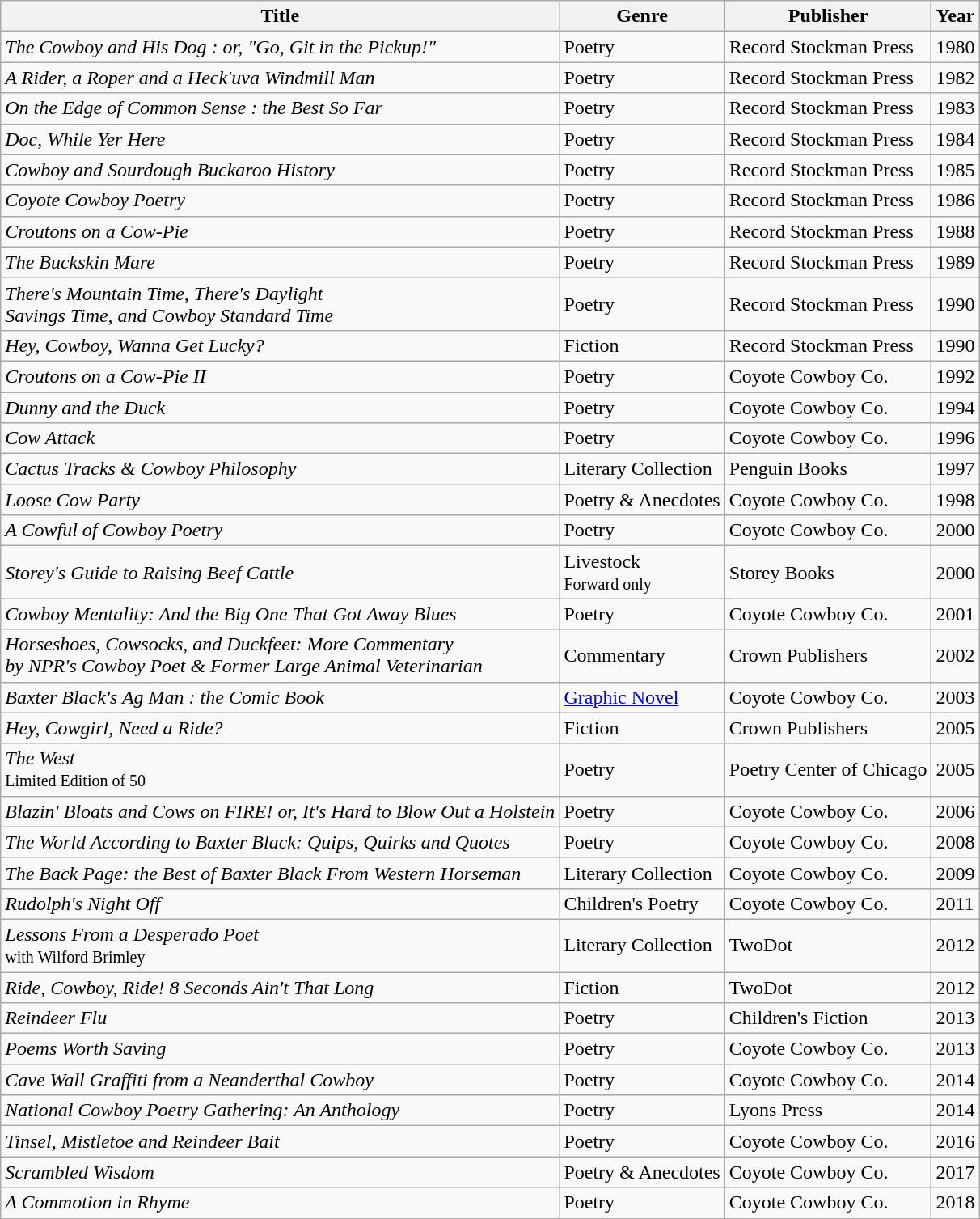<table class="wikitable sortable">
<tr>
<th>Title</th>
<th>Genre</th>
<th>Publisher</th>
<th>Year</th>
</tr>
<tr>
<td><em>The Cowboy and His Dog : or, "Go, Git in the Pickup!"</em></td>
<td>Poetry</td>
<td>Record Stockman Press</td>
<td>1980</td>
</tr>
<tr>
<td><em>A Rider, a Roper and a Heck'uva Windmill Man</em></td>
<td>Poetry</td>
<td>Record Stockman Press</td>
<td>1982</td>
</tr>
<tr>
<td><em>On the Edge of Common Sense : the Best So Far</em></td>
<td>Poetry</td>
<td>Record Stockman Press</td>
<td>1983</td>
</tr>
<tr>
<td><em>Doc, While Yer Here</em></td>
<td>Poetry</td>
<td>Record Stockman Press</td>
<td>1984</td>
</tr>
<tr>
<td><em>Cowboy and Sourdough Buckaroo History</em></td>
<td>Poetry</td>
<td>Record Stockman Press</td>
<td>1985</td>
</tr>
<tr>
<td><em>Coyote Cowboy Poetry</em></td>
<td>Poetry</td>
<td>Record Stockman Press</td>
<td>1986</td>
</tr>
<tr>
<td><em>Croutons on a Cow-Pie</em></td>
<td>Poetry</td>
<td>Record Stockman Press</td>
<td>1988</td>
</tr>
<tr>
<td><em>The Buckskin Mare</em></td>
<td>Poetry</td>
<td>Record Stockman Press</td>
<td>1989</td>
</tr>
<tr>
<td><em>There's Mountain Time, There's Daylight<br>Savings Time, and Cowboy Standard Time</em></td>
<td>Poetry</td>
<td>Record Stockman Press</td>
<td>1990</td>
</tr>
<tr>
<td><em>Hey, Cowboy, Wanna Get Lucky?</em></td>
<td>Fiction</td>
<td>Record Stockman Press</td>
<td>1990</td>
</tr>
<tr>
<td><em>Croutons on a Cow-Pie II</em></td>
<td>Poetry</td>
<td>Coyote Cowboy Co.</td>
<td>1992</td>
</tr>
<tr>
<td><em>Dunny and the Duck</em></td>
<td>Poetry</td>
<td>Coyote Cowboy Co.</td>
<td>1994</td>
</tr>
<tr>
<td><em>Cow Attack</em></td>
<td>Poetry</td>
<td>Coyote Cowboy Co.</td>
<td>1996</td>
</tr>
<tr>
<td><em>Cactus Tracks & Cowboy Philosophy</em></td>
<td>Literary Collection</td>
<td>Penguin Books</td>
<td>1997</td>
</tr>
<tr>
<td><em>Loose Cow Party</em></td>
<td>Poetry & Anecdotes</td>
<td>Coyote Cowboy Co.</td>
<td>1998</td>
</tr>
<tr>
<td><em>A Cowful of Cowboy Poetry</em></td>
<td>Poetry</td>
<td>Coyote Cowboy Co.</td>
<td>2000</td>
</tr>
<tr>
<td><em>Storey's Guide to Raising Beef Cattle</em></td>
<td>Livestock<br><small>Forward only</small></td>
<td>Storey Books</td>
<td>2000</td>
</tr>
<tr>
<td><em>Cowboy Mentality: And the Big One That Got Away Blues</em></td>
<td>Poetry</td>
<td>Coyote Cowboy Co.</td>
<td>2001</td>
</tr>
<tr>
<td><em>Horseshoes, Cowsocks, and Duckfeet: More Commentary<br>by NPR's Cowboy Poet & Former Large Animal Veterinarian</em></td>
<td>Commentary</td>
<td>Crown Publishers</td>
<td>2002</td>
</tr>
<tr>
<td><em>Baxter Black's Ag Man : the Comic Book</em></td>
<td><a href='#'>Graphic Novel</a></td>
<td>Coyote Cowboy Co.</td>
<td>2003</td>
</tr>
<tr>
<td><em>Hey, Cowgirl, Need a Ride?</em></td>
<td>Fiction</td>
<td>Crown Publishers</td>
<td>2005</td>
</tr>
<tr>
<td><em>The West</em><br><small>Limited Edition of 50</small></td>
<td>Poetry</td>
<td>Poetry Center of Chicago</td>
<td>2005</td>
</tr>
<tr>
<td><em>Blazin' Bloats and Cows on FIRE! or, It's Hard to Blow Out a Holstein</em></td>
<td>Poetry</td>
<td>Coyote Cowboy Co.</td>
<td>2006</td>
</tr>
<tr>
<td><em>The World According to Baxter Black: Quips, Quirks and Quotes</em></td>
<td>Poetry</td>
<td>Coyote Cowboy Co.</td>
<td>2008</td>
</tr>
<tr>
<td><em>The Back Page: the Best of Baxter Black From Western Horseman</em></td>
<td>Literary Collection</td>
<td>Coyote Cowboy Co.</td>
<td>2009</td>
</tr>
<tr>
<td><em>Rudolph's Night Off</em></td>
<td>Children's Poetry</td>
<td>Coyote Cowboy Co.</td>
<td>2011</td>
</tr>
<tr>
<td><em>Lessons From a Desperado Poet</em><br><small>with Wilford Brimley</small></td>
<td>Literary Collection</td>
<td>TwoDot</td>
<td>2012</td>
</tr>
<tr>
<td><em>Ride, Cowboy, Ride! 8 Seconds Ain't That Long</em></td>
<td>Fiction</td>
<td>TwoDot</td>
<td>2012</td>
</tr>
<tr>
<td><em>Reindeer Flu</em></td>
<td>Poetry</td>
<td>Children's Fiction</td>
<td>2013</td>
</tr>
<tr>
<td><em>Poems Worth Saving</em></td>
<td>Poetry</td>
<td>Coyote Cowboy Co.</td>
<td>2013</td>
</tr>
<tr>
<td><em>Cave Wall Graffiti from a Neanderthal Cowboy</em></td>
<td>Poetry</td>
<td>Coyote Cowboy Co.</td>
<td>2014</td>
</tr>
<tr>
<td><em>National Cowboy Poetry Gathering: An Anthology</em></td>
<td>Poetry</td>
<td>Lyons Press</td>
<td>2014</td>
</tr>
<tr>
<td><em>Tinsel, Mistletoe and Reindeer Bait</em></td>
<td>Poetry</td>
<td>Coyote Cowboy Co.</td>
<td>2016</td>
</tr>
<tr>
<td><em> Scrambled Wisdom</em></td>
<td>Poetry & Anecdotes</td>
<td>Coyote Cowboy Co.</td>
<td>2017</td>
</tr>
<tr>
<td><em>A Commotion in Rhyme</em></td>
<td>Poetry</td>
<td>Coyote Cowboy Co.</td>
<td>2018</td>
</tr>
</table>
